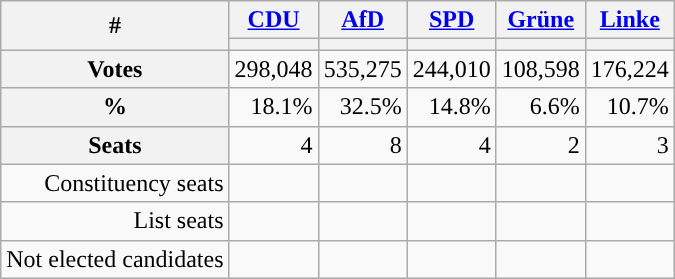<table class="wikitable" style="text-align:right;vertical-align:top">
<tr>
<th rowspan="2">#</th>
<th class="wikitable sortable"><a href='#'>CDU</a></th>
<th class="wikitable sortable"><a href='#'>AfD</a></th>
<th class="wikitable sortable"><a href='#'>SPD</a></th>
<th class="wikitable sortable"><a href='#'>Grüne</a></th>
<th class="wikitable sortable"><a href='#'>Linke</a></th>
</tr>
<tr>
<th class="wikitable sortable" style="background:"></th>
<th class="wikitable sortable" style="background:"></th>
<th class="wikitable sortable" style="background:"></th>
<th class="wikitable sortable" style="background:"></th>
<th class="wikitable sortable" style="background:"></th>
</tr>
<tr>
<th>Votes</th>
<td>298,048</td>
<td>535,275</td>
<td>244,010</td>
<td>108,598</td>
<td>176,224</td>
</tr>
<tr>
<th>%</th>
<td>18.1%</td>
<td>32.5%</td>
<td>14.8%</td>
<td>6.6%</td>
<td>10.7%</td>
</tr>
<tr>
<th>Seats</th>
<td>4</td>
<td>8</td>
<td>4</td>
<td>2</td>
<td>3</td>
</tr>
<tr style="vertical-align:top">
<td>Constituency seats</td>
<td></td>
<td></td>
<td></td>
<td></td>
<td></td>
</tr>
<tr style="vertical-align:top">
<td>List seats</td>
<td></td>
<td></td>
<td></td>
<td></td>
<td></td>
</tr>
<tr style="vertical-align:top">
<td>Not elected candidates</td>
<td><div><br>
</div></td>
<td><div><br>


</div></td>
<td><div><br>
</div></td>
<td><div><br>
</div></td>
<td><div><br>
</div></td>
</tr>
</table>
